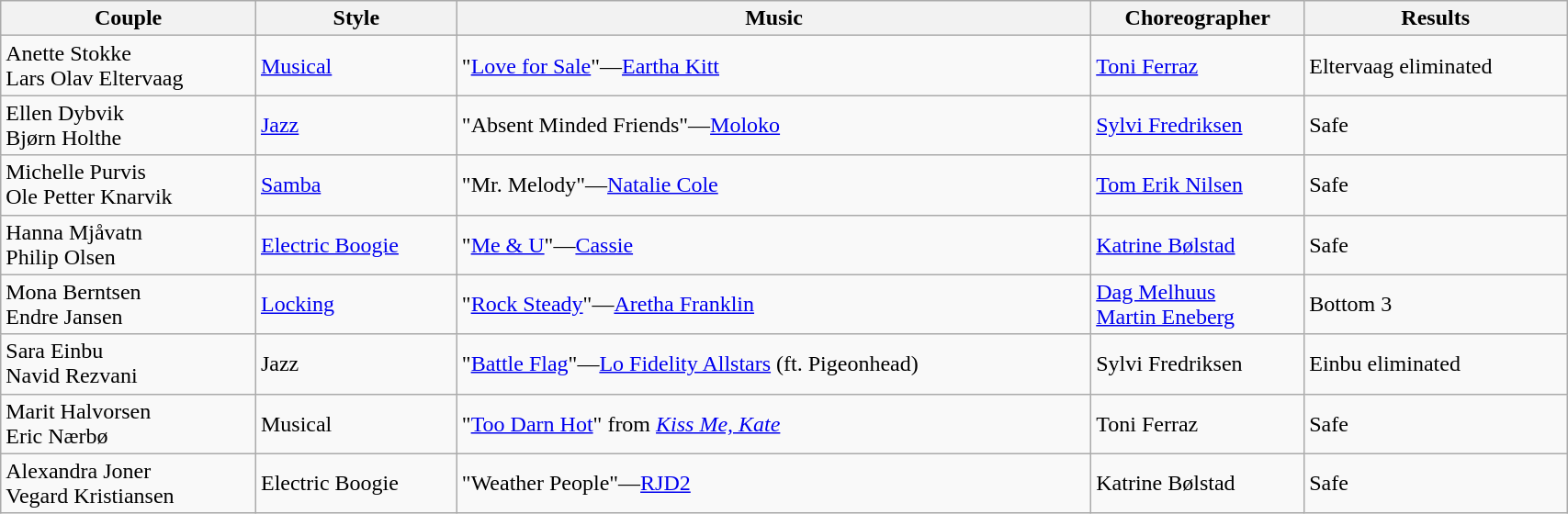<table class="wikitable" width="90%">
<tr>
<th>Couple</th>
<th>Style</th>
<th>Music</th>
<th>Choreographer</th>
<th>Results</th>
</tr>
<tr>
<td>Anette Stokke<br>Lars Olav Eltervaag</td>
<td><a href='#'>Musical</a></td>
<td>"<a href='#'>Love for Sale</a>"—<a href='#'>Eartha Kitt</a></td>
<td><a href='#'>Toni Ferraz</a></td>
<td>Eltervaag eliminated</td>
</tr>
<tr>
<td>Ellen Dybvik<br>Bjørn Holthe</td>
<td><a href='#'>Jazz</a></td>
<td>"Absent Minded Friends"—<a href='#'>Moloko</a></td>
<td><a href='#'>Sylvi Fredriksen</a></td>
<td>Safe</td>
</tr>
<tr>
<td>Michelle Purvis<br>Ole Petter Knarvik</td>
<td><a href='#'>Samba</a></td>
<td>"Mr. Melody"—<a href='#'>Natalie Cole</a></td>
<td><a href='#'>Tom Erik Nilsen</a></td>
<td>Safe</td>
</tr>
<tr>
<td>Hanna Mjåvatn<br>Philip Olsen</td>
<td><a href='#'>Electric Boogie</a></td>
<td>"<a href='#'>Me & U</a>"—<a href='#'>Cassie</a></td>
<td><a href='#'>Katrine Bølstad</a></td>
<td>Safe</td>
</tr>
<tr>
<td>Mona Berntsen<br>Endre Jansen</td>
<td><a href='#'>Locking</a></td>
<td>"<a href='#'>Rock Steady</a>"—<a href='#'>Aretha Franklin</a></td>
<td><a href='#'>Dag Melhuus</a><br><a href='#'>Martin Eneberg</a></td>
<td>Bottom 3</td>
</tr>
<tr>
<td>Sara Einbu<br>Navid Rezvani</td>
<td>Jazz</td>
<td>"<a href='#'>Battle Flag</a>"—<a href='#'>Lo Fidelity Allstars</a> (ft. Pigeonhead)</td>
<td>Sylvi Fredriksen</td>
<td>Einbu eliminated</td>
</tr>
<tr>
<td>Marit Halvorsen<br>Eric Nærbø</td>
<td>Musical</td>
<td>"<a href='#'>Too Darn Hot</a>" from <em><a href='#'>Kiss Me, Kate</a></em></td>
<td>Toni Ferraz</td>
<td>Safe</td>
</tr>
<tr>
<td>Alexandra Joner<br>Vegard Kristiansen</td>
<td>Electric Boogie</td>
<td>"Weather People"—<a href='#'>RJD2</a></td>
<td>Katrine Bølstad</td>
<td>Safe</td>
</tr>
</table>
